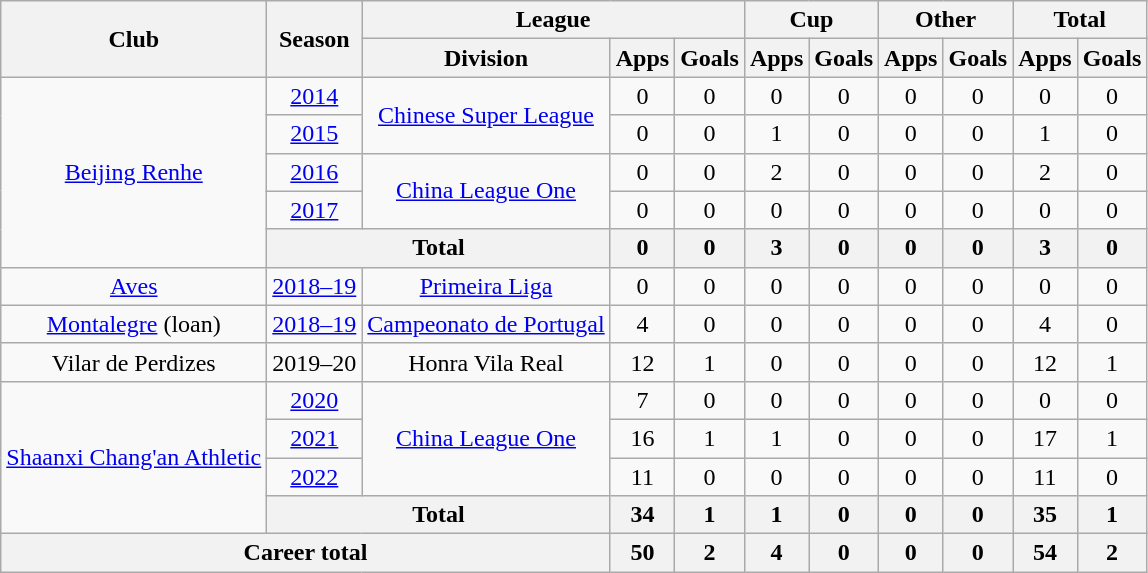<table class=wikitable style=text-align:center>
<tr>
<th rowspan=2>Club</th>
<th rowspan=2>Season</th>
<th colspan=3>League</th>
<th colspan=2>Cup</th>
<th colspan=2>Other</th>
<th colspan=2>Total</th>
</tr>
<tr>
<th>Division</th>
<th>Apps</th>
<th>Goals</th>
<th>Apps</th>
<th>Goals</th>
<th>Apps</th>
<th>Goals</th>
<th>Apps</th>
<th>Goals</th>
</tr>
<tr>
<td rowspan=5><a href='#'>Beijing Renhe</a></td>
<td><a href='#'>2014</a></td>
<td rowspan=2><a href='#'>Chinese Super League</a></td>
<td>0</td>
<td>0</td>
<td>0</td>
<td>0</td>
<td>0</td>
<td>0</td>
<td>0</td>
<td>0</td>
</tr>
<tr>
<td><a href='#'>2015</a></td>
<td>0</td>
<td>0</td>
<td>1</td>
<td>0</td>
<td>0</td>
<td>0</td>
<td>1</td>
<td>0</td>
</tr>
<tr>
<td><a href='#'>2016</a></td>
<td rowspan=2><a href='#'>China League One</a></td>
<td>0</td>
<td>0</td>
<td>2</td>
<td>0</td>
<td>0</td>
<td>0</td>
<td>2</td>
<td>0</td>
</tr>
<tr>
<td><a href='#'>2017</a></td>
<td>0</td>
<td>0</td>
<td>0</td>
<td>0</td>
<td>0</td>
<td>0</td>
<td>0</td>
<td>0</td>
</tr>
<tr>
<th colspan=2>Total</th>
<th>0</th>
<th>0</th>
<th>3</th>
<th>0</th>
<th>0</th>
<th>0</th>
<th>3</th>
<th>0</th>
</tr>
<tr>
<td><a href='#'>Aves</a></td>
<td><a href='#'>2018–19</a></td>
<td><a href='#'>Primeira Liga</a></td>
<td>0</td>
<td>0</td>
<td>0</td>
<td>0</td>
<td>0</td>
<td>0</td>
<td>0</td>
<td>0</td>
</tr>
<tr>
<td><a href='#'>Montalegre</a> (loan)</td>
<td><a href='#'>2018–19</a></td>
<td><a href='#'>Campeonato de Portugal</a></td>
<td>4</td>
<td>0</td>
<td>0</td>
<td>0</td>
<td>0</td>
<td>0</td>
<td>4</td>
<td>0</td>
</tr>
<tr>
<td>Vilar de Perdizes</td>
<td>2019–20</td>
<td>Honra Vila Real</td>
<td>12</td>
<td>1</td>
<td>0</td>
<td>0</td>
<td>0</td>
<td>0</td>
<td>12</td>
<td>1</td>
</tr>
<tr>
<td rowspan=4><a href='#'>Shaanxi Chang'an Athletic</a></td>
<td><a href='#'>2020</a></td>
<td rowspan=3><a href='#'>China League One</a></td>
<td>7</td>
<td>0</td>
<td>0</td>
<td>0</td>
<td>0</td>
<td>0</td>
<td>0</td>
<td>0</td>
</tr>
<tr>
<td><a href='#'>2021</a></td>
<td>16</td>
<td>1</td>
<td>1</td>
<td>0</td>
<td>0</td>
<td>0</td>
<td>17</td>
<td>1</td>
</tr>
<tr>
<td><a href='#'>2022</a></td>
<td>11</td>
<td>0</td>
<td>0</td>
<td>0</td>
<td>0</td>
<td>0</td>
<td>11</td>
<td>0</td>
</tr>
<tr>
<th colspan=2>Total</th>
<th>34</th>
<th>1</th>
<th>1</th>
<th>0</th>
<th>0</th>
<th>0</th>
<th>35</th>
<th>1</th>
</tr>
<tr>
<th colspan=3>Career total</th>
<th>50</th>
<th>2</th>
<th>4</th>
<th>0</th>
<th>0</th>
<th>0</th>
<th>54</th>
<th>2</th>
</tr>
</table>
